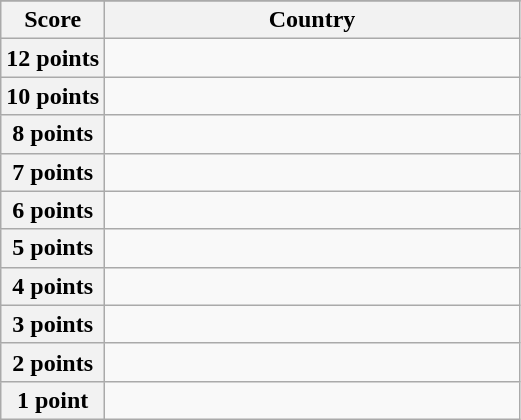<table class="wikitable">
<tr>
</tr>
<tr>
<th scope="col" width="20%">Score</th>
<th scope="col">Country</th>
</tr>
<tr>
<th scope="row">12 points</th>
<td></td>
</tr>
<tr>
<th scope="row">10 points</th>
<td></td>
</tr>
<tr>
<th scope="row">8 points</th>
<td></td>
</tr>
<tr>
<th scope="row">7 points</th>
<td></td>
</tr>
<tr>
<th scope="row">6 points</th>
<td></td>
</tr>
<tr>
<th scope="row">5 points</th>
<td></td>
</tr>
<tr>
<th scope="row">4 points</th>
<td></td>
</tr>
<tr>
<th scope="row">3 points</th>
<td></td>
</tr>
<tr>
<th scope="row">2 points</th>
<td></td>
</tr>
<tr>
<th scope="row">1 point</th>
<td></td>
</tr>
</table>
